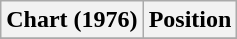<table class="wikitable plainrowheaders" style="text-align:center">
<tr>
<th>Chart (1976)</th>
<th>Position</th>
</tr>
<tr>
</tr>
</table>
